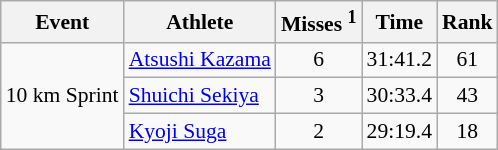<table class="wikitable" style="font-size:90%">
<tr>
<th>Event</th>
<th>Athlete</th>
<th>Misses <sup>1</sup></th>
<th>Time</th>
<th>Rank</th>
</tr>
<tr>
<td rowspan="3">10 km Sprint</td>
<td><a href='#'>Atsushi Kazama</a></td>
<td align="center">6</td>
<td align="center">31:41.2</td>
<td align="center">61</td>
</tr>
<tr>
<td><a href='#'>Shuichi Sekiya</a></td>
<td align="center">3</td>
<td align="center">30:33.4</td>
<td align="center">43</td>
</tr>
<tr>
<td><a href='#'>Kyoji Suga</a></td>
<td align="center">2</td>
<td align="center">29:19.4</td>
<td align="center">18</td>
</tr>
</table>
